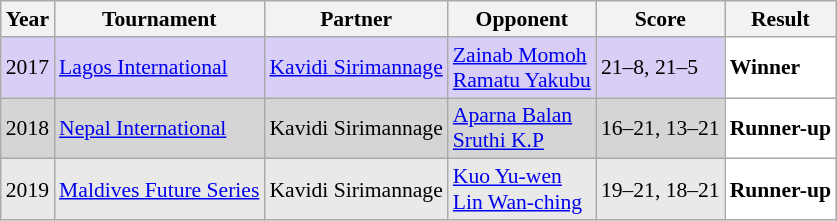<table class="sortable wikitable" style="font-size: 90%;">
<tr>
<th>Year</th>
<th>Tournament</th>
<th>Partner</th>
<th>Opponent</th>
<th>Score</th>
<th>Result</th>
</tr>
<tr style="background:#D8CEF6">
<td align="center">2017</td>
<td align="left"><a href='#'>Lagos International</a></td>
<td align="left"> <a href='#'>Kavidi Sirimannage</a></td>
<td align="left"> <a href='#'>Zainab Momoh</a><br> <a href='#'>Ramatu Yakubu</a></td>
<td align="left">21–8, 21–5</td>
<td style="text-align:left; background:white"> <strong>Winner</strong></td>
</tr>
<tr style="background:#D5D5D5">
<td align="center">2018</td>
<td align="left"><a href='#'>Nepal International</a></td>
<td align="left"> Kavidi Sirimannage</td>
<td align="left"> <a href='#'>Aparna Balan</a><br> <a href='#'>Sruthi K.P</a></td>
<td align="left">16–21, 13–21</td>
<td style="text-align:left; background:white"> <strong>Runner-up</strong></td>
</tr>
<tr style="background:#E9E9E9">
<td align="center">2019</td>
<td align="left"><a href='#'>Maldives Future Series</a></td>
<td align="left"> Kavidi Sirimannage</td>
<td align="left"> <a href='#'>Kuo Yu-wen</a><br> <a href='#'>Lin Wan-ching</a></td>
<td align="left">19–21, 18–21</td>
<td style="text-align:left; background:white"> <strong>Runner-up</strong></td>
</tr>
</table>
